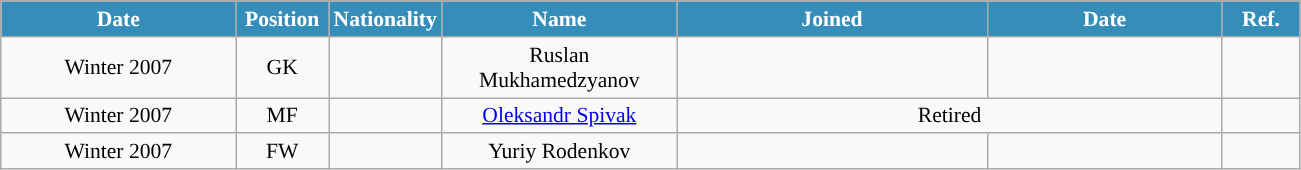<table class="wikitable"  style="text-align:center; font-size:90%; ">
<tr>
<th style="background:#348EB9; color:white; width:150px;">Date</th>
<th style="background:#348EB9; color:white; width:55px;">Position</th>
<th style="background:#348EB9; color:white; width:55px;">Nationality</th>
<th style="background:#348EB9; color:white; width:150px;">Name</th>
<th style="background:#348EB9; color:white; width:200px;">Joined</th>
<th style="background:#348EB9; color:white; width:150px;">Date</th>
<th style="background:#348EB9; color:white; width:45px;">Ref.</th>
</tr>
<tr>
<td>Winter 2007</td>
<td>GK</td>
<td></td>
<td>Ruslan Mukhamedzyanov</td>
<td></td>
<td></td>
<td></td>
</tr>
<tr>
<td>Winter 2007</td>
<td>MF</td>
<td></td>
<td><a href='#'>Oleksandr Spivak</a></td>
<td colspan="2">Retired</td>
<td></td>
</tr>
<tr>
<td>Winter 2007</td>
<td>FW</td>
<td></td>
<td>Yuriy Rodenkov</td>
<td></td>
<td></td>
<td></td>
</tr>
</table>
